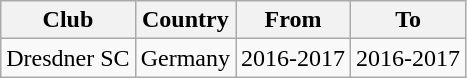<table class="wikitable sortable">
<tr>
<th>Club</th>
<th>Country</th>
<th>From</th>
<th>To</th>
</tr>
<tr>
<td>Dresdner SC</td>
<td>Germany</td>
<td>2016-2017</td>
<td>2016-2017</td>
</tr>
</table>
